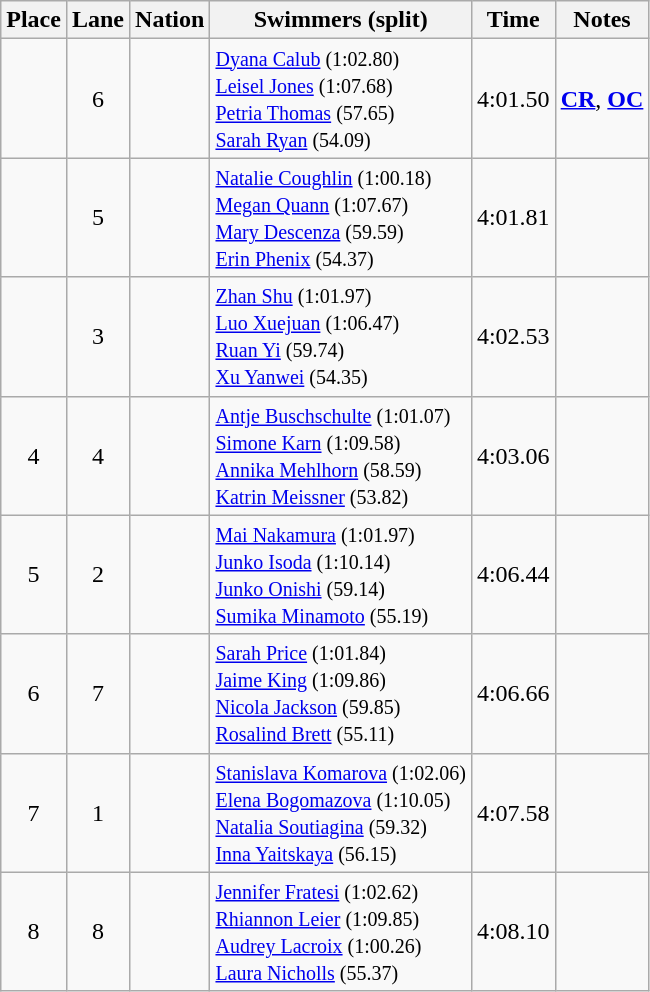<table class="wikitable sortable" style="text-align:center">
<tr>
<th>Place</th>
<th>Lane</th>
<th>Nation</th>
<th>Swimmers (split)</th>
<th>Time</th>
<th>Notes</th>
</tr>
<tr>
<td></td>
<td>6</td>
<td align=left></td>
<td align=left><small><a href='#'>Dyana Calub</a> (1:02.80)<br> <a href='#'>Leisel Jones</a> (1:07.68)<br> <a href='#'>Petria Thomas</a> (57.65)<br> <a href='#'>Sarah Ryan</a> (54.09)</small></td>
<td>4:01.50</td>
<td><strong><a href='#'>CR</a></strong>, <strong><a href='#'>OC</a></strong></td>
</tr>
<tr>
<td></td>
<td>5</td>
<td align=left></td>
<td align=left><small><a href='#'>Natalie Coughlin</a> (1:00.18)<br> <a href='#'>Megan Quann</a> (1:07.67)<br> <a href='#'>Mary Descenza</a> (59.59)<br> <a href='#'>Erin Phenix</a> (54.37)</small></td>
<td>4:01.81</td>
<td></td>
</tr>
<tr>
<td></td>
<td>3</td>
<td align=left></td>
<td align=left><small><a href='#'>Zhan Shu</a> (1:01.97)<br> <a href='#'>Luo Xuejuan</a> (1:06.47)<br> <a href='#'>Ruan Yi</a> (59.74)<br> <a href='#'>Xu Yanwei</a> (54.35)</small></td>
<td>4:02.53</td>
<td></td>
</tr>
<tr>
<td>4</td>
<td>4</td>
<td align=left></td>
<td align=left><small><a href='#'>Antje Buschschulte</a> (1:01.07)<br> <a href='#'>Simone Karn</a> (1:09.58)<br> <a href='#'>Annika Mehlhorn</a> (58.59)<br> <a href='#'>Katrin Meissner</a> (53.82)</small></td>
<td>4:03.06</td>
<td></td>
</tr>
<tr>
<td>5</td>
<td>2</td>
<td align=left></td>
<td align=left><small><a href='#'>Mai Nakamura</a> (1:01.97)<br> <a href='#'>Junko Isoda</a> (1:10.14)<br> <a href='#'>Junko Onishi</a> (59.14)<br> <a href='#'>Sumika Minamoto</a> (55.19)</small></td>
<td>4:06.44</td>
<td></td>
</tr>
<tr>
<td>6</td>
<td>7</td>
<td align=left></td>
<td align=left><small><a href='#'>Sarah Price</a> (1:01.84)<br> <a href='#'>Jaime King</a> (1:09.86)<br> <a href='#'>Nicola Jackson</a> (59.85)<br> <a href='#'>Rosalind Brett</a> (55.11)</small></td>
<td>4:06.66</td>
<td></td>
</tr>
<tr>
<td>7</td>
<td>1</td>
<td align=left></td>
<td align=left><small><a href='#'>Stanislava Komarova</a> (1:02.06)<br> <a href='#'>Elena Bogomazova</a> (1:10.05)<br> <a href='#'>Natalia Soutiagina</a> (59.32)<br> <a href='#'>Inna Yaitskaya</a> (56.15)</small></td>
<td>4:07.58</td>
<td></td>
</tr>
<tr>
<td>8</td>
<td>8</td>
<td align=left></td>
<td align=left><small><a href='#'>Jennifer Fratesi</a> (1:02.62)<br> <a href='#'>Rhiannon Leier</a> (1:09.85)<br> <a href='#'>Audrey Lacroix</a> (1:00.26)<br> <a href='#'>Laura Nicholls</a> (55.37)</small></td>
<td>4:08.10</td>
<td></td>
</tr>
</table>
